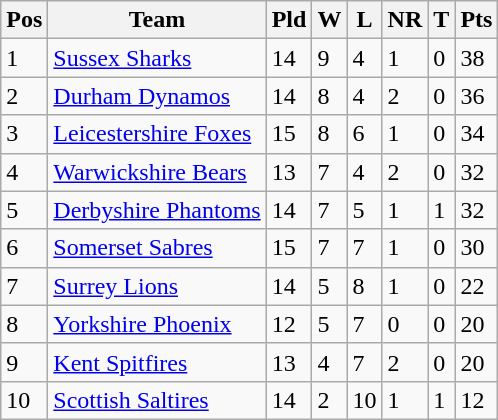<table class="wikitable">
<tr>
<th>Pos</th>
<th>Team</th>
<th>Pld</th>
<th>W</th>
<th>L</th>
<th>NR</th>
<th>T</th>
<th>Pts</th>
</tr>
<tr>
<td>1</td>
<td><a href='#'>Sussex Sharks</a></td>
<td>14</td>
<td>9</td>
<td>4</td>
<td>1</td>
<td>0</td>
<td>38</td>
</tr>
<tr>
<td>2</td>
<td><a href='#'>Durham Dynamos</a></td>
<td>14</td>
<td>8</td>
<td>4</td>
<td>2</td>
<td>0</td>
<td>36</td>
</tr>
<tr>
<td>3</td>
<td><a href='#'>Leicestershire Foxes</a></td>
<td>15</td>
<td>8</td>
<td>6</td>
<td>1</td>
<td>0</td>
<td>34</td>
</tr>
<tr>
<td>4</td>
<td><a href='#'>Warwickshire Bears</a></td>
<td>13</td>
<td>7</td>
<td>4</td>
<td>2</td>
<td>0</td>
<td>32</td>
</tr>
<tr>
<td>5</td>
<td><a href='#'>Derbyshire Phantoms</a></td>
<td>14</td>
<td>7</td>
<td>5</td>
<td>1</td>
<td>1</td>
<td>32</td>
</tr>
<tr>
<td>6</td>
<td><a href='#'>Somerset Sabres</a></td>
<td>15</td>
<td>7</td>
<td>7</td>
<td>1</td>
<td>0</td>
<td>30</td>
</tr>
<tr>
<td>7</td>
<td><a href='#'>Surrey Lions</a></td>
<td>14</td>
<td>5</td>
<td>8</td>
<td>1</td>
<td>0</td>
<td>22</td>
</tr>
<tr>
<td>8</td>
<td><a href='#'>Yorkshire Phoenix</a></td>
<td>12</td>
<td>5</td>
<td>7</td>
<td>0</td>
<td>0</td>
<td>20</td>
</tr>
<tr>
<td>9</td>
<td><a href='#'>Kent Spitfires</a></td>
<td>13</td>
<td>4</td>
<td>7</td>
<td>2</td>
<td>0</td>
<td>20</td>
</tr>
<tr>
<td>10</td>
<td><a href='#'>Scottish Saltires</a></td>
<td>14</td>
<td>2</td>
<td>10</td>
<td>1</td>
<td>1</td>
<td>12</td>
</tr>
</table>
